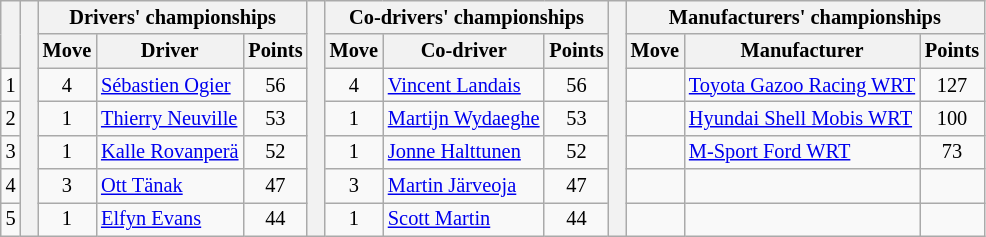<table class="wikitable" style="font-size:85%;">
<tr>
<th rowspan="2"></th>
<th rowspan="7" style="width:5px;"></th>
<th colspan="3">Drivers' championships</th>
<th rowspan="7" style="width:5px;"></th>
<th colspan="3" nowrap>Co-drivers' championships</th>
<th rowspan="7" style="width:5px;"></th>
<th colspan="3" nowrap>Manufacturers' championships</th>
</tr>
<tr>
<th>Move</th>
<th>Driver</th>
<th>Points</th>
<th>Move</th>
<th>Co-driver</th>
<th>Points</th>
<th>Move</th>
<th>Manufacturer</th>
<th>Points</th>
</tr>
<tr>
<td align="center">1</td>
<td align="center"> 4</td>
<td><a href='#'>Sébastien Ogier</a></td>
<td align="center">56</td>
<td align="center"> 4</td>
<td><a href='#'>Vincent Landais</a></td>
<td align="center">56</td>
<td align="center"></td>
<td><a href='#'>Toyota Gazoo Racing WRT</a></td>
<td align="center">127</td>
</tr>
<tr>
<td align="center">2</td>
<td align="center"> 1</td>
<td><a href='#'>Thierry Neuville</a></td>
<td align="center">53</td>
<td align="center"> 1</td>
<td><a href='#'>Martijn Wydaeghe</a></td>
<td align="center">53</td>
<td align="center"></td>
<td><a href='#'>Hyundai Shell Mobis WRT</a></td>
<td align="center">100</td>
</tr>
<tr>
<td align="center">3</td>
<td align="center"> 1</td>
<td><a href='#'>Kalle Rovanperä</a></td>
<td align="center">52</td>
<td align="center"> 1</td>
<td><a href='#'>Jonne Halttunen</a></td>
<td align="center">52</td>
<td align="center"></td>
<td><a href='#'>M-Sport Ford WRT</a></td>
<td align="center">73</td>
</tr>
<tr>
<td align="center">4</td>
<td align="center"> 3</td>
<td><a href='#'>Ott Tänak</a></td>
<td align="center">47</td>
<td align="center"> 3</td>
<td><a href='#'>Martin Järveoja</a></td>
<td align="center">47</td>
<td></td>
<td></td>
<td></td>
</tr>
<tr>
<td align="center">5</td>
<td align="center"> 1</td>
<td><a href='#'>Elfyn Evans</a></td>
<td align="center">44</td>
<td align="center"> 1</td>
<td><a href='#'>Scott Martin</a></td>
<td align="center">44</td>
<td></td>
<td></td>
<td></td>
</tr>
</table>
